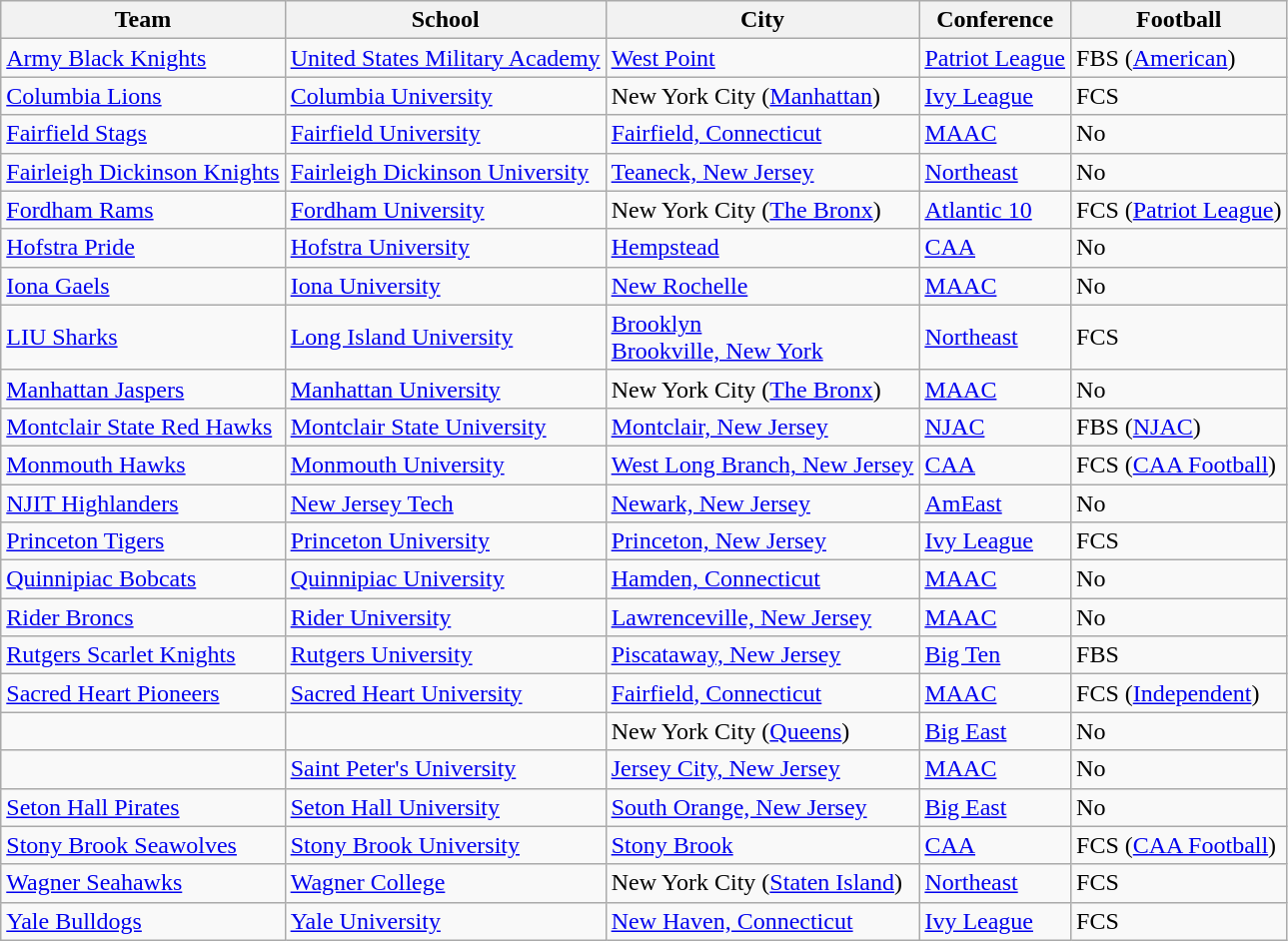<table class="sortable wikitable">
<tr>
<th>Team</th>
<th>School</th>
<th>City</th>
<th>Conference</th>
<th>Football</th>
</tr>
<tr>
<td><a href='#'>Army Black Knights</a></td>
<td><a href='#'>United States Military Academy</a></td>
<td><a href='#'>West Point</a></td>
<td><a href='#'>Patriot League</a></td>
<td>FBS (<a href='#'>American</a>)</td>
</tr>
<tr>
<td><a href='#'>Columbia Lions</a></td>
<td><a href='#'>Columbia University</a></td>
<td>New York City (<a href='#'>Manhattan</a>)</td>
<td><a href='#'>Ivy League</a></td>
<td>FCS</td>
</tr>
<tr>
<td><a href='#'>Fairfield Stags</a></td>
<td><a href='#'>Fairfield University</a></td>
<td><a href='#'>Fairfield, Connecticut</a></td>
<td><a href='#'>MAAC</a></td>
<td>No</td>
</tr>
<tr>
<td><a href='#'>Fairleigh Dickinson Knights</a></td>
<td><a href='#'>Fairleigh Dickinson University</a></td>
<td><a href='#'>Teaneck, New Jersey</a></td>
<td><a href='#'>Northeast</a></td>
<td>No</td>
</tr>
<tr>
<td><a href='#'>Fordham Rams</a></td>
<td><a href='#'>Fordham University</a></td>
<td>New York City (<a href='#'>The Bronx</a>)</td>
<td><a href='#'>Atlantic 10</a></td>
<td>FCS (<a href='#'>Patriot League</a>)</td>
</tr>
<tr>
<td><a href='#'>Hofstra Pride</a></td>
<td><a href='#'>Hofstra University</a></td>
<td><a href='#'>Hempstead</a></td>
<td><a href='#'>CAA</a></td>
<td>No</td>
</tr>
<tr>
<td><a href='#'>Iona Gaels</a></td>
<td><a href='#'>Iona University</a></td>
<td><a href='#'>New Rochelle</a></td>
<td><a href='#'>MAAC</a></td>
<td>No</td>
</tr>
<tr>
<td><a href='#'>LIU Sharks</a></td>
<td><a href='#'>Long Island University</a></td>
<td><a href='#'>Brooklyn</a><br><a href='#'>Brookville, New York</a></td>
<td><a href='#'>Northeast</a></td>
<td>FCS</td>
</tr>
<tr>
<td><a href='#'>Manhattan Jaspers</a></td>
<td><a href='#'>Manhattan University</a></td>
<td>New York City (<a href='#'>The Bronx</a>)</td>
<td><a href='#'>MAAC</a></td>
<td>No</td>
</tr>
<tr>
<td><a href='#'>Montclair State Red Hawks</a></td>
<td><a href='#'>Montclair State University</a></td>
<td><a href='#'>Montclair, New Jersey</a></td>
<td><a href='#'>NJAC</a></td>
<td>FBS (<a href='#'>NJAC</a>)</td>
</tr>
<tr>
<td><a href='#'>Monmouth Hawks</a></td>
<td><a href='#'>Monmouth University</a></td>
<td><a href='#'>West Long Branch, New Jersey</a></td>
<td><a href='#'>CAA</a></td>
<td>FCS (<a href='#'>CAA Football</a>)</td>
</tr>
<tr>
<td><a href='#'>NJIT Highlanders</a></td>
<td><a href='#'>New Jersey Tech</a></td>
<td><a href='#'>Newark, New Jersey</a></td>
<td><a href='#'>AmEast</a></td>
<td>No</td>
</tr>
<tr>
<td><a href='#'>Princeton Tigers</a></td>
<td><a href='#'>Princeton University</a></td>
<td><a href='#'>Princeton, New Jersey</a></td>
<td><a href='#'>Ivy League</a></td>
<td>FCS</td>
</tr>
<tr>
<td><a href='#'>Quinnipiac Bobcats</a></td>
<td><a href='#'>Quinnipiac University</a></td>
<td><a href='#'>Hamden, Connecticut</a></td>
<td><a href='#'>MAAC</a></td>
<td>No</td>
</tr>
<tr>
<td><a href='#'>Rider Broncs</a></td>
<td><a href='#'>Rider University</a></td>
<td><a href='#'>Lawrenceville, New Jersey</a></td>
<td><a href='#'>MAAC</a></td>
<td>No</td>
</tr>
<tr>
<td><a href='#'>Rutgers Scarlet Knights</a></td>
<td><a href='#'>Rutgers University</a></td>
<td><a href='#'>Piscataway, New Jersey</a></td>
<td><a href='#'>Big Ten</a></td>
<td>FBS</td>
</tr>
<tr>
<td><a href='#'>Sacred Heart Pioneers</a></td>
<td><a href='#'>Sacred Heart University</a></td>
<td><a href='#'>Fairfield, Connecticut</a></td>
<td><a href='#'>MAAC</a></td>
<td>FCS (<a href='#'>Independent</a>)</td>
</tr>
<tr>
<td></td>
<td></td>
<td>New York City (<a href='#'>Queens</a>)</td>
<td><a href='#'>Big East</a></td>
<td>No</td>
</tr>
<tr>
<td></td>
<td><a href='#'>Saint Peter's University</a></td>
<td><a href='#'>Jersey City, New Jersey</a></td>
<td><a href='#'>MAAC</a></td>
<td>No</td>
</tr>
<tr>
<td><a href='#'>Seton Hall Pirates</a></td>
<td><a href='#'>Seton Hall University</a></td>
<td><a href='#'>South Orange, New Jersey</a></td>
<td><a href='#'>Big East</a></td>
<td>No</td>
</tr>
<tr>
<td><a href='#'>Stony Brook Seawolves</a></td>
<td><a href='#'>Stony Brook University</a></td>
<td><a href='#'>Stony Brook</a></td>
<td><a href='#'>CAA</a></td>
<td>FCS (<a href='#'>CAA Football</a>)</td>
</tr>
<tr>
<td><a href='#'>Wagner Seahawks</a></td>
<td><a href='#'>Wagner College</a></td>
<td>New York City (<a href='#'>Staten Island</a>)</td>
<td><a href='#'>Northeast</a></td>
<td>FCS</td>
</tr>
<tr>
<td><a href='#'>Yale Bulldogs</a></td>
<td><a href='#'>Yale University</a></td>
<td><a href='#'>New Haven, Connecticut</a></td>
<td><a href='#'>Ivy League</a></td>
<td>FCS</td>
</tr>
</table>
